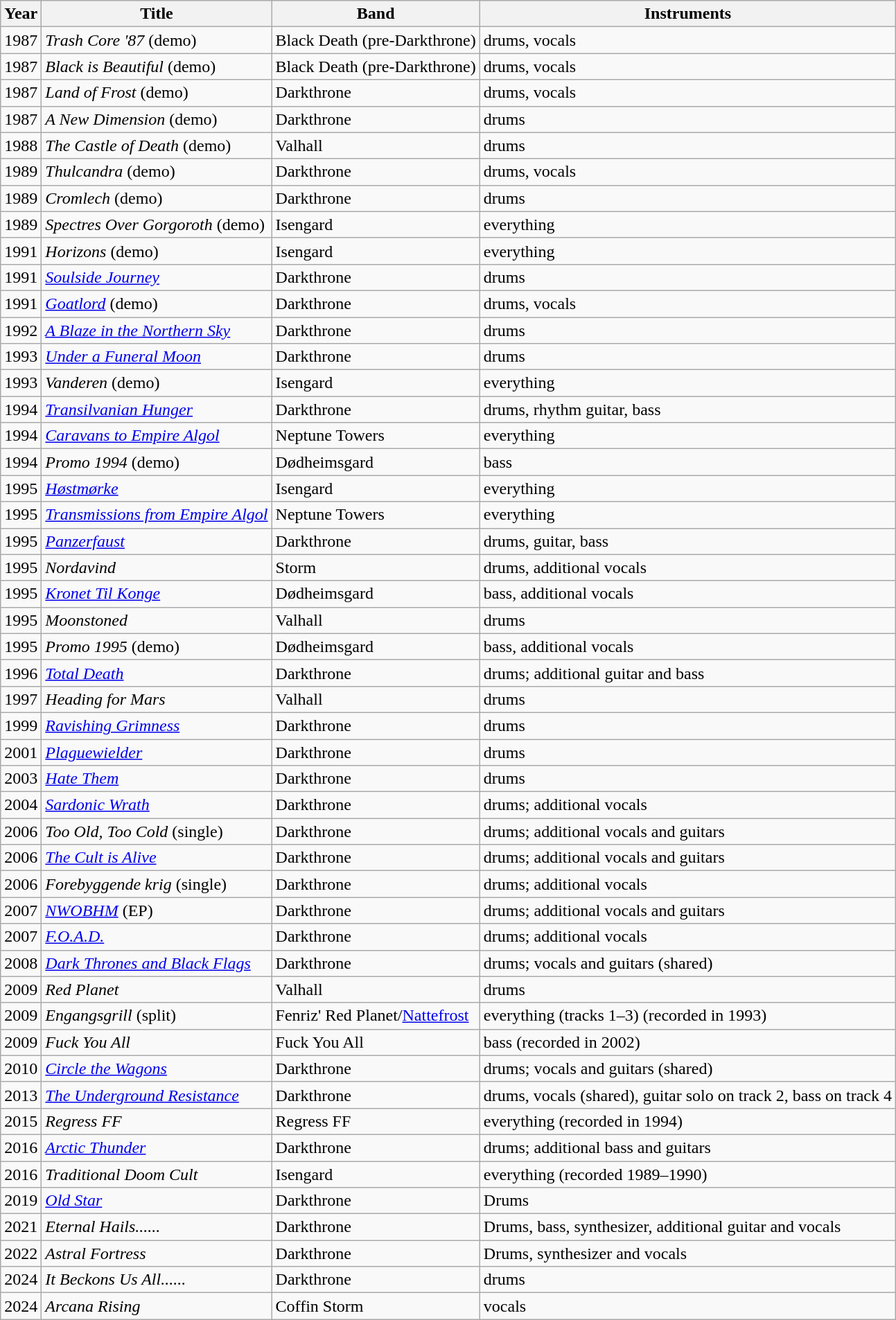<table class="wikitable sortable">
<tr>
<th>Year</th>
<th>Title</th>
<th>Band</th>
<th>Instruments</th>
</tr>
<tr>
<td>1987</td>
<td><em>Trash Core '87</em> (demo)</td>
<td>Black Death (pre-Darkthrone)</td>
<td>drums, vocals</td>
</tr>
<tr>
<td>1987</td>
<td><em>Black is Beautiful</em> (demo)</td>
<td>Black Death (pre-Darkthrone)</td>
<td>drums, vocals</td>
</tr>
<tr>
<td>1987</td>
<td><em>Land of Frost</em> (demo)</td>
<td>Darkthrone</td>
<td>drums, vocals</td>
</tr>
<tr>
<td>1987</td>
<td><em>A New Dimension</em> (demo)</td>
<td>Darkthrone</td>
<td>drums</td>
</tr>
<tr>
<td>1988</td>
<td><em>The Castle of Death</em> (demo)</td>
<td>Valhall</td>
<td>drums</td>
</tr>
<tr>
<td>1989</td>
<td><em>Thulcandra</em> (demo)</td>
<td>Darkthrone</td>
<td>drums, vocals</td>
</tr>
<tr>
<td>1989</td>
<td><em>Cromlech</em> (demo)</td>
<td>Darkthrone</td>
<td>drums</td>
</tr>
<tr>
<td>1989</td>
<td><em>Spectres Over Gorgoroth</em> (demo)</td>
<td>Isengard</td>
<td>everything</td>
</tr>
<tr>
<td>1991</td>
<td><em>Horizons</em> (demo)</td>
<td>Isengard</td>
<td>everything</td>
</tr>
<tr>
<td>1991</td>
<td><em><a href='#'>Soulside Journey</a></em></td>
<td>Darkthrone</td>
<td>drums</td>
</tr>
<tr>
<td>1991</td>
<td><em><a href='#'>Goatlord</a></em> (demo)</td>
<td>Darkthrone</td>
<td>drums, vocals</td>
</tr>
<tr>
<td>1992</td>
<td><em><a href='#'>A Blaze in the Northern Sky</a></em></td>
<td>Darkthrone</td>
<td>drums</td>
</tr>
<tr>
<td>1993</td>
<td><em><a href='#'>Under a Funeral Moon</a></em></td>
<td>Darkthrone</td>
<td>drums</td>
</tr>
<tr>
<td>1993</td>
<td><em>Vanderen</em> (demo)</td>
<td>Isengard</td>
<td>everything</td>
</tr>
<tr>
<td>1994</td>
<td><em><a href='#'>Transilvanian Hunger</a></em></td>
<td>Darkthrone</td>
<td>drums, rhythm guitar, bass</td>
</tr>
<tr>
<td>1994</td>
<td><em><a href='#'>Caravans to Empire Algol</a></em></td>
<td>Neptune Towers</td>
<td>everything</td>
</tr>
<tr>
<td>1994</td>
<td><em>Promo 1994</em> (demo)</td>
<td>Dødheimsgard</td>
<td>bass</td>
</tr>
<tr>
<td>1995</td>
<td><em><a href='#'>Høstmørke</a></em></td>
<td>Isengard</td>
<td>everything</td>
</tr>
<tr>
<td>1995</td>
<td><em><a href='#'>Transmissions from Empire Algol</a></em></td>
<td>Neptune Towers</td>
<td>everything</td>
</tr>
<tr>
<td>1995</td>
<td><em><a href='#'>Panzerfaust</a></em></td>
<td>Darkthrone</td>
<td>drums, guitar, bass</td>
</tr>
<tr>
<td>1995</td>
<td><em>Nordavind</em></td>
<td>Storm</td>
<td>drums, additional vocals</td>
</tr>
<tr>
<td>1995</td>
<td><em><a href='#'>Kronet Til Konge</a></em></td>
<td>Dødheimsgard</td>
<td>bass, additional vocals</td>
</tr>
<tr>
<td>1995</td>
<td><em>Moonstoned</em></td>
<td>Valhall</td>
<td>drums</td>
</tr>
<tr>
<td>1995</td>
<td><em>Promo 1995</em> (demo)</td>
<td>Dødheimsgard</td>
<td>bass, additional vocals</td>
</tr>
<tr>
<td>1996</td>
<td><em><a href='#'>Total Death</a></em></td>
<td>Darkthrone</td>
<td>drums; additional guitar and bass</td>
</tr>
<tr>
<td>1997</td>
<td><em>Heading for Mars</em></td>
<td>Valhall</td>
<td>drums</td>
</tr>
<tr>
<td>1999</td>
<td><em><a href='#'>Ravishing Grimness</a></em></td>
<td>Darkthrone</td>
<td>drums</td>
</tr>
<tr>
<td>2001</td>
<td><em><a href='#'>Plaguewielder</a></em></td>
<td>Darkthrone</td>
<td>drums</td>
</tr>
<tr>
<td>2003</td>
<td><em><a href='#'>Hate Them</a></em></td>
<td>Darkthrone</td>
<td>drums</td>
</tr>
<tr>
<td>2004</td>
<td><em><a href='#'>Sardonic Wrath</a></em></td>
<td>Darkthrone</td>
<td>drums; additional vocals</td>
</tr>
<tr>
<td>2006</td>
<td><em>Too Old, Too Cold</em> (single)</td>
<td>Darkthrone</td>
<td>drums; additional vocals and guitars</td>
</tr>
<tr>
<td>2006</td>
<td><em><a href='#'>The Cult is Alive</a></em></td>
<td>Darkthrone</td>
<td>drums; additional vocals and guitars</td>
</tr>
<tr>
<td>2006</td>
<td><em>Forebyggende krig</em> (single)</td>
<td>Darkthrone</td>
<td>drums; additional vocals</td>
</tr>
<tr>
<td>2007</td>
<td><em><a href='#'>NWOBHM</a></em> (EP)</td>
<td>Darkthrone</td>
<td>drums; additional vocals and guitars</td>
</tr>
<tr>
<td>2007</td>
<td><em><a href='#'>F.O.A.D.</a></em></td>
<td>Darkthrone</td>
<td>drums; additional vocals</td>
</tr>
<tr>
<td>2008</td>
<td><em><a href='#'>Dark Thrones and Black Flags</a></em></td>
<td>Darkthrone</td>
<td>drums; vocals and guitars (shared)</td>
</tr>
<tr>
<td>2009</td>
<td><em>Red Planet</em></td>
<td>Valhall</td>
<td>drums</td>
</tr>
<tr>
<td>2009</td>
<td><em>Engangsgrill</em> (split)</td>
<td>Fenriz' Red Planet/<a href='#'>Nattefrost</a></td>
<td>everything (tracks 1–3) (recorded in 1993)</td>
</tr>
<tr>
<td>2009</td>
<td><em>Fuck You All</em></td>
<td>Fuck You All</td>
<td>bass (recorded in 2002)</td>
</tr>
<tr>
<td>2010</td>
<td><em><a href='#'>Circle the Wagons</a></em></td>
<td>Darkthrone</td>
<td>drums; vocals and guitars (shared)</td>
</tr>
<tr>
<td>2013</td>
<td><em><a href='#'>The Underground Resistance</a></em></td>
<td>Darkthrone</td>
<td>drums, vocals (shared), guitar solo on track 2, bass on track 4</td>
</tr>
<tr>
<td>2015</td>
<td><em>Regress FF</em></td>
<td>Regress FF</td>
<td>everything (recorded in 1994)</td>
</tr>
<tr>
<td>2016</td>
<td><em><a href='#'>Arctic Thunder</a></em></td>
<td>Darkthrone</td>
<td>drums; additional bass and guitars</td>
</tr>
<tr>
<td>2016</td>
<td><em>Traditional Doom Cult</em></td>
<td>Isengard</td>
<td>everything (recorded 1989–1990)</td>
</tr>
<tr>
<td>2019</td>
<td><em><a href='#'>Old Star</a></em></td>
<td>Darkthrone</td>
<td>Drums</td>
</tr>
<tr>
<td>2021</td>
<td><em>Eternal Hails......</em></td>
<td>Darkthrone</td>
<td>Drums, bass, synthesizer, additional guitar and vocals</td>
</tr>
<tr>
<td>2022</td>
<td><em>Astral Fortress</em></td>
<td>Darkthrone</td>
<td>Drums, synthesizer and vocals</td>
</tr>
<tr>
<td>2024</td>
<td><em>It Beckons Us All......</em></td>
<td>Darkthrone</td>
<td>drums</td>
</tr>
<tr>
<td>2024</td>
<td><em>Arcana Rising</em></td>
<td>Coffin Storm</td>
<td>vocals</td>
</tr>
</table>
